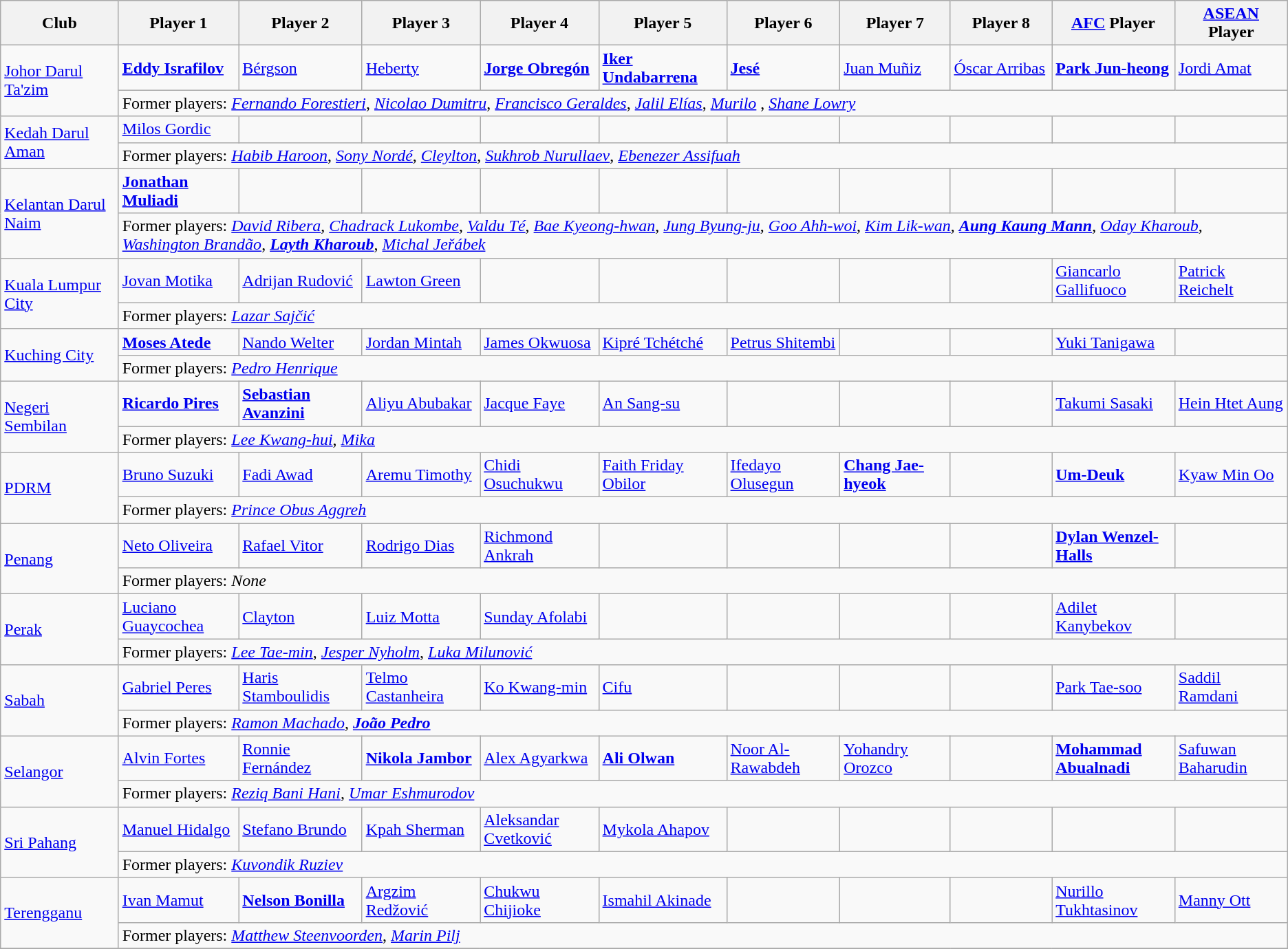<table class="wikitable">
<tr>
<th width="150">Club</th>
<th width="150">Player 1</th>
<th width="150">Player 2</th>
<th width="150">Player 3</th>
<th width="150">Player 4</th>
<th width="150">Player 5</th>
<th width="150">Player 6</th>
<th width="150">Player 7</th>
<th width="150">Player 8</th>
<th width="150"><a href='#'>AFC</a> Player</th>
<th width="150"><a href='#'>ASEAN</a> Player</th>
</tr>
<tr>
<td rowspan=2><a href='#'>Johor Darul Ta'zim</a></td>
<td> <a href='#'><strong>Eddy Israfilov</strong></a></td>
<td> <a href='#'>Bérgson</a></td>
<td> <a href='#'>Heberty</a></td>
<td> <strong><a href='#'>Jorge Obregón</a></strong></td>
<td> <strong><a href='#'>Iker Undabarrena</a></strong></td>
<td> <strong><a href='#'>Jesé</a></strong></td>
<td> <a href='#'>Juan Muñiz</a></td>
<td> <a href='#'>Óscar Arribas</a></td>
<td> <strong><a href='#'>Park Jun-heong</a></strong></td>
<td> <a href='#'>Jordi Amat</a></td>
</tr>
<tr>
<td colspan=10>Former players:  <em><a href='#'>Fernando Forestieri</a></em>,  <em><a href='#'>Nicolao Dumitru</a></em>,  <em><a href='#'>Francisco Geraldes</a></em>,  <em><a href='#'>Jalil Elías</a></em>,  <a href='#'><em>Murilo</em></a><em> </em>,  <em> <a href='#'>Shane Lowry</a></em></td>
</tr>
<tr>
<td rowspan=2><a href='#'>Kedah Darul Aman</a></td>
<td> <a href='#'>Milos Gordic</a></td>
<td></td>
<td></td>
<td></td>
<td></td>
<td></td>
<td></td>
<td></td>
<td></td>
<td></td>
</tr>
<tr>
<td colspan=10>Former players:  <em><a href='#'>Habib Haroon</a></em>,  <em><a href='#'>Sony Nordé</a></em>,  <em><a href='#'>Cleylton</a></em>,  <em><a href='#'>Sukhrob Nurullaev</a></em>,  <em><a href='#'>Ebenezer Assifuah</a></em></td>
</tr>
<tr>
<td rowspan=2><a href='#'>Kelantan Darul Naim</a></td>
<td> <strong><a href='#'>Jonathan Muliadi</a></strong></td>
<td></td>
<td></td>
<td></td>
<td></td>
<td></td>
<td></td>
<td></td>
<td></td>
<td></td>
</tr>
<tr>
<td colspan=10>Former players:  <em><a href='#'>David Ribera</a></em>,  <em><a href='#'>Chadrack Lukombe</a></em>,  <em><a href='#'>Valdu Té</a></em>,  <em><a href='#'>Bae Kyeong-hwan</a></em>,  <em><a href='#'>Jung Byung-ju</a></em>,  <em><a href='#'>Goo Ahh-woi</a></em>,  <em><a href='#'>Kim Lik-wan</a></em>,  <a href='#'><strong><em>Aung Kaung Mann</em></strong></a>,  <em><a href='#'>Oday Kharoub</a></em>,  <em><a href='#'>Washington Brandão</a></em>,  <strong><a href='#'><em>Layth Kharoub</em></a></strong>,  <em><a href='#'>Michal Jeřábek</a></em></td>
</tr>
<tr>
<td rowspan=2><a href='#'>Kuala Lumpur City</a></td>
<td> <a href='#'>Jovan Motika</a></td>
<td> <a href='#'>Adrijan Rudović</a></td>
<td> <a href='#'>Lawton Green</a></td>
<td></td>
<td></td>
<td></td>
<td></td>
<td></td>
<td> <a href='#'>Giancarlo Gallifuoco</a></td>
<td> <a href='#'>Patrick Reichelt</a></td>
</tr>
<tr>
<td colspan=10>Former players:  <em><a href='#'>Lazar Sajčić</a></em></td>
</tr>
<tr>
<td rowspan=2><a href='#'>Kuching City</a></td>
<td> <strong><a href='#'>Moses Atede</a></strong></td>
<td> <a href='#'>Nando Welter</a></td>
<td> <a href='#'>Jordan Mintah</a></td>
<td> <a href='#'>James Okwuosa</a></td>
<td> <a href='#'>Kipré Tchétché</a></td>
<td> <a href='#'>Petrus Shitembi</a></td>
<td></td>
<td></td>
<td> <a href='#'>Yuki Tanigawa</a></td>
<td></td>
</tr>
<tr>
<td colspan=10>Former players: <em> <a href='#'>Pedro Henrique</a></em></td>
</tr>
<tr>
<td rowspan=2><a href='#'>Negeri Sembilan</a></td>
<td> <strong><a href='#'>Ricardo Pires</a></strong></td>
<td> <strong><a href='#'>Sebastian Avanzini</a></strong></td>
<td> <a href='#'>Aliyu Abubakar</a></td>
<td> <a href='#'>Jacque Faye</a></td>
<td> <a href='#'>An Sang-su</a></td>
<td></td>
<td></td>
<td></td>
<td> <a href='#'>Takumi Sasaki</a></td>
<td> <a href='#'>Hein Htet Aung</a></td>
</tr>
<tr>
<td colspan=10>Former players:  <em><a href='#'>Lee Kwang-hui</a></em>,  <em><a href='#'>Mika</a></em></td>
</tr>
<tr>
<td rowspan=2><a href='#'>PDRM</a></td>
<td> <a href='#'>Bruno Suzuki</a></td>
<td> <a href='#'>Fadi Awad</a></td>
<td> <a href='#'>Aremu Timothy</a></td>
<td> <a href='#'>Chidi Osuchukwu</a></td>
<td> <a href='#'>Faith Friday Obilor</a></td>
<td> <a href='#'>Ifedayo Olusegun</a></td>
<td> <strong><a href='#'>Chang Jae-hyeok</a></strong></td>
<td></td>
<td> <strong><a href='#'>Um-Deuk</a></strong></td>
<td> <a href='#'>Kyaw Min Oo</a></td>
</tr>
<tr>
<td colspan=10>Former players:  <em><a href='#'>Prince Obus Aggreh</a></em></td>
</tr>
<tr>
<td rowspan=2><a href='#'>Penang</a></td>
<td> <a href='#'>Neto Oliveira</a></td>
<td> <a href='#'>Rafael Vitor</a></td>
<td> <a href='#'>Rodrigo Dias</a></td>
<td> <a href='#'>Richmond Ankrah</a></td>
<td></td>
<td></td>
<td></td>
<td></td>
<td> <strong><a href='#'>Dylan Wenzel-Halls</a></strong></td>
<td></td>
</tr>
<tr>
<td colspan=10>Former players: <em>None</em></td>
</tr>
<tr>
<td rowspan=2><a href='#'>Perak</a></td>
<td> <a href='#'>Luciano Guaycochea</a></td>
<td> <a href='#'>Clayton</a></td>
<td> <a href='#'>Luiz Motta</a></td>
<td> <a href='#'>Sunday Afolabi</a></td>
<td></td>
<td></td>
<td></td>
<td></td>
<td> <a href='#'>Adilet Kanybekov</a></td>
<td></td>
</tr>
<tr>
<td colspan=10>Former players:  <em><a href='#'>Lee Tae-min</a></em>,  <em><a href='#'>Jesper Nyholm</a></em>,  <em><a href='#'>Luka Milunović</a></em></td>
</tr>
<tr>
<td rowspan=2><a href='#'>Sabah</a></td>
<td> <a href='#'>Gabriel Peres</a></td>
<td> <a href='#'>Haris Stamboulidis</a></td>
<td> <a href='#'>Telmo Castanheira</a></td>
<td> <a href='#'>Ko Kwang-min</a></td>
<td> <a href='#'>Cifu</a></td>
<td></td>
<td></td>
<td></td>
<td> <a href='#'>Park Tae-soo</a></td>
<td> <a href='#'>Saddil Ramdani</a></td>
</tr>
<tr>
<td colspan=10>Former players:  <em><a href='#'>Ramon Machado</a></em>,  <a href='#'><strong><em>João Pedro</em></strong></a></td>
</tr>
<tr>
<td rowspan=2><a href='#'>Selangor</a></td>
<td> <a href='#'>Alvin Fortes</a></td>
<td> <a href='#'>Ronnie Fernández</a></td>
<td> <strong><a href='#'>Nikola Jambor</a></strong></td>
<td> <a href='#'>Alex Agyarkwa</a></td>
<td> <strong><a href='#'>Ali Olwan</a></strong></td>
<td> <a href='#'>Noor Al-Rawabdeh</a></td>
<td> <a href='#'>Yohandry Orozco</a></td>
<td></td>
<td> <strong><a href='#'>Mohammad Abualnadi</a></strong></td>
<td> <a href='#'>Safuwan Baharudin</a></td>
</tr>
<tr>
<td colspan=10>Former players:  <em><a href='#'>Reziq Bani Hani</a></em>,  <em><a href='#'>Umar Eshmurodov</a></em></td>
</tr>
<tr>
<td rowspan=2><a href='#'>Sri Pahang</a></td>
<td> <a href='#'>Manuel Hidalgo</a></td>
<td> <a href='#'>Stefano Brundo</a></td>
<td> <a href='#'>Kpah Sherman</a></td>
<td> <a href='#'>Aleksandar Cvetković</a></td>
<td> <a href='#'>Mykola Ahapov</a></td>
<td></td>
<td></td>
<td></td>
<td></td>
<td></td>
</tr>
<tr>
<td colspan=10>Former players:  <em><a href='#'>Kuvondik Ruziev</a></em></td>
</tr>
<tr>
<td rowspan=2><a href='#'>Terengganu</a></td>
<td> <a href='#'>Ivan Mamut</a></td>
<td> <strong><a href='#'>Nelson Bonilla</a></strong></td>
<td> <a href='#'>Argzim Redžović</a></td>
<td> <a href='#'>Chukwu Chijioke</a></td>
<td> <a href='#'>Ismahil Akinade</a></td>
<td></td>
<td></td>
<td></td>
<td> <a href='#'>Nurillo Tukhtasinov</a></td>
<td> <a href='#'>Manny Ott</a></td>
</tr>
<tr>
<td colspan=10>Former players:  <em><a href='#'>Matthew Steenvoorden</a></em>,  <em><a href='#'>Marin Pilj</a></em></td>
</tr>
<tr>
</tr>
</table>
